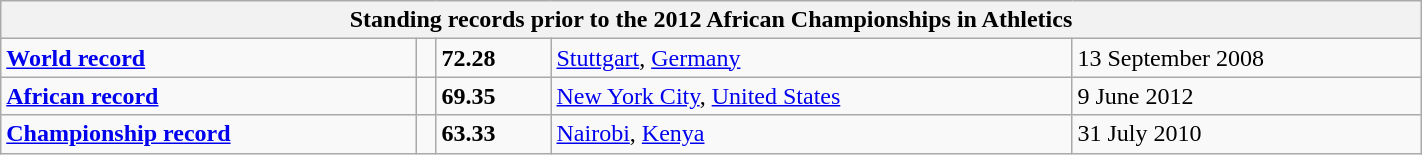<table class="wikitable" width=75%>
<tr>
<th colspan="5">Standing records prior to the 2012 African Championships in Athletics</th>
</tr>
<tr>
<td><strong><a href='#'>World record</a></strong></td>
<td></td>
<td><strong>72.28</strong></td>
<td><a href='#'>Stuttgart</a>, <a href='#'>Germany</a></td>
<td>13 September 2008</td>
</tr>
<tr>
<td><strong><a href='#'>African record</a></strong></td>
<td></td>
<td><strong>69.35</strong></td>
<td><a href='#'>New York City</a>, <a href='#'>United States</a></td>
<td>9 June 2012</td>
</tr>
<tr>
<td><strong><a href='#'>Championship record</a></strong></td>
<td></td>
<td><strong>63.33</strong></td>
<td><a href='#'>Nairobi</a>, <a href='#'>Kenya</a></td>
<td>31 July 2010</td>
</tr>
</table>
